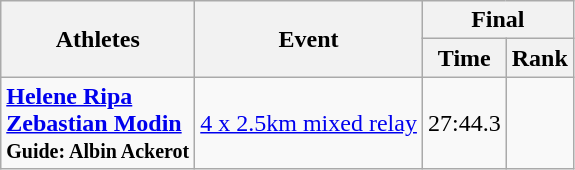<table class="wikitable" style="font-size:100%">
<tr>
<th rowspan="2">Athletes</th>
<th rowspan="2">Event</th>
<th colspan="2">Final</th>
</tr>
<tr>
<th>Time</th>
<th>Rank</th>
</tr>
<tr>
<td><strong><a href='#'>Helene Ripa</a><br><a href='#'>Zebastian Modin</a><br><small>Guide: Albin Ackerot</small></strong></td>
<td><a href='#'>4 x 2.5km mixed relay</a></td>
<td align="center">27:44.3</td>
<td align="center"></td>
</tr>
</table>
